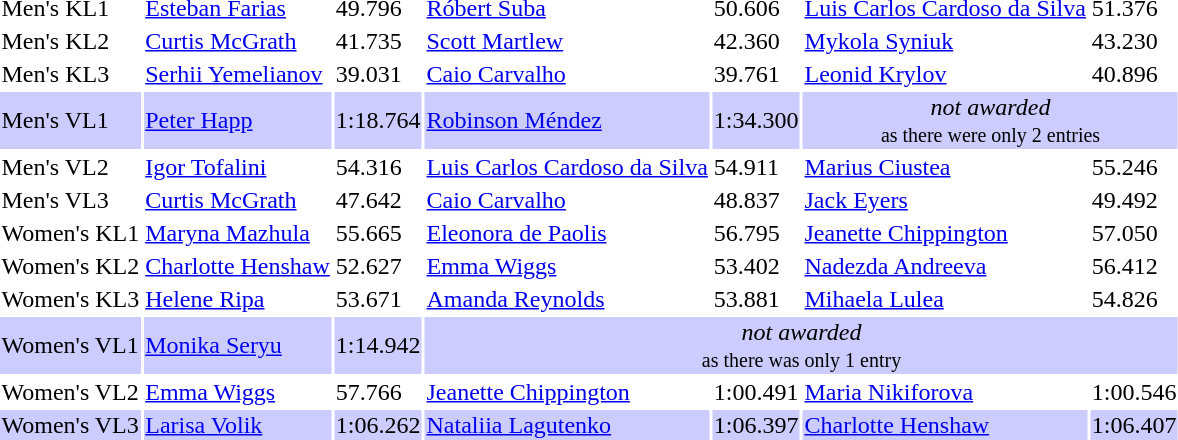<table>
<tr>
<td>Men's KL1<br></td>
<td><a href='#'>Esteban Farias</a><br></td>
<td>49.796</td>
<td><a href='#'>Róbert Suba</a><br></td>
<td>50.606</td>
<td><a href='#'>Luis Carlos Cardoso da Silva</a><br></td>
<td>51.376</td>
</tr>
<tr>
<td>Men's KL2<br></td>
<td><a href='#'>Curtis McGrath</a><br></td>
<td>41.735</td>
<td><a href='#'>Scott Martlew</a><br></td>
<td>42.360</td>
<td><a href='#'>Mykola Syniuk</a><br></td>
<td>43.230</td>
</tr>
<tr>
<td>Men's KL3<br></td>
<td><a href='#'>Serhii Yemelianov</a><br></td>
<td>39.031</td>
<td><a href='#'>Caio Carvalho</a><br></td>
<td>39.761</td>
<td><a href='#'>Leonid Krylov</a><br></td>
<td>40.896</td>
</tr>
<tr bgcolor=ccccff>
<td>Men's VL1<br></td>
<td><a href='#'>Peter Happ</a><br></td>
<td>1:18.764</td>
<td><a href='#'>Robinson Méndez</a><br></td>
<td>1:34.300</td>
<td colspan="2" style="text-align: center;"><em>not awarded</em><br><small>as there were only 2 entries</small></td>
</tr>
<tr>
<td>Men's VL2<br></td>
<td><a href='#'>Igor Tofalini</a><br></td>
<td>54.316</td>
<td><a href='#'>Luis Carlos Cardoso da Silva</a><br></td>
<td>54.911</td>
<td><a href='#'>Marius Ciustea</a><br></td>
<td>55.246</td>
</tr>
<tr>
<td>Men's VL3<br></td>
<td><a href='#'>Curtis McGrath</a><br></td>
<td>47.642</td>
<td><a href='#'>Caio Carvalho</a><br></td>
<td>48.837</td>
<td><a href='#'>Jack Eyers</a><br></td>
<td>49.492</td>
</tr>
<tr>
<td>Women's KL1<br></td>
<td><a href='#'>Maryna Mazhula</a><br></td>
<td>55.665</td>
<td><a href='#'>Eleonora de Paolis</a><br></td>
<td>56.795</td>
<td><a href='#'>Jeanette Chippington</a><br></td>
<td>57.050</td>
</tr>
<tr>
<td>Women's KL2<br></td>
<td><a href='#'>Charlotte Henshaw</a><br></td>
<td>52.627</td>
<td><a href='#'>Emma Wiggs</a><br></td>
<td>53.402</td>
<td><a href='#'>Nadezda Andreeva</a><br></td>
<td>56.412</td>
</tr>
<tr>
<td>Women's KL3<br></td>
<td><a href='#'>Helene Ripa</a><br></td>
<td>53.671</td>
<td><a href='#'>Amanda Reynolds</a><br></td>
<td>53.881</td>
<td><a href='#'>Mihaela Lulea</a><br></td>
<td>54.826</td>
</tr>
<tr bgcolor=ccccff>
<td>Women's VL1<br></td>
<td><a href='#'>Monika Seryu</a><br></td>
<td>1:14.942</td>
<td colspan="4" style="text-align: center;"><em>not awarded</em><br><small>as there was only 1 entry</small></td>
</tr>
<tr>
<td>Women's VL2<br></td>
<td><a href='#'>Emma Wiggs</a><br></td>
<td>57.766</td>
<td><a href='#'>Jeanette Chippington</a><br></td>
<td>1:00.491</td>
<td><a href='#'>Maria Nikiforova</a><br></td>
<td>1:00.546</td>
</tr>
<tr bgcolor=ccccff>
<td>Women's VL3<br></td>
<td><a href='#'>Larisa Volik</a><br></td>
<td>1:06.262</td>
<td><a href='#'>Nataliia Lagutenko</a><br></td>
<td>1:06.397</td>
<td><a href='#'>Charlotte Henshaw</a><br></td>
<td>1:06.407</td>
</tr>
</table>
